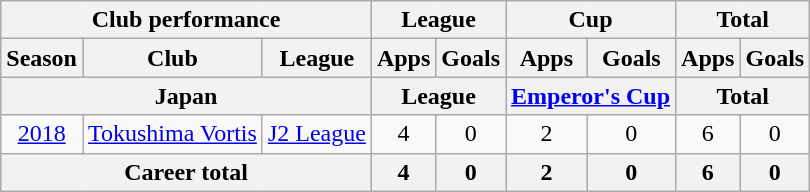<table class="wikitable" style="text-align:center">
<tr>
<th colspan=3>Club performance</th>
<th colspan=2>League</th>
<th colspan=2>Cup</th>
<th colspan=2>Total</th>
</tr>
<tr>
<th>Season</th>
<th>Club</th>
<th>League</th>
<th>Apps</th>
<th>Goals</th>
<th>Apps</th>
<th>Goals</th>
<th>Apps</th>
<th>Goals</th>
</tr>
<tr>
<th colspan=3>Japan</th>
<th colspan=2>League</th>
<th colspan=2><a href='#'>Emperor's Cup</a></th>
<th colspan=2>Total</th>
</tr>
<tr>
<td><a href='#'>2018</a></td>
<td rowspan="1"><a href='#'>Tokushima Vortis</a></td>
<td rowspan="1"><a href='#'>J2 League</a></td>
<td>4</td>
<td>0</td>
<td>2</td>
<td>0</td>
<td>6</td>
<td>0</td>
</tr>
<tr>
<th colspan=3>Career total</th>
<th>4</th>
<th>0</th>
<th>2</th>
<th>0</th>
<th>6</th>
<th>0</th>
</tr>
</table>
